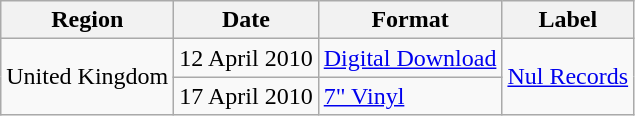<table class="wikitable" border="1">
<tr>
<th>Region</th>
<th>Date</th>
<th>Format</th>
<th>Label</th>
</tr>
<tr>
<td rowspan=2>United Kingdom</td>
<td>12 April 2010</td>
<td><a href='#'>Digital Download</a></td>
<td rowspan=2><a href='#'>Nul Records</a></td>
</tr>
<tr>
<td>17 April 2010</td>
<td><a href='#'>7" Vinyl</a></td>
</tr>
</table>
